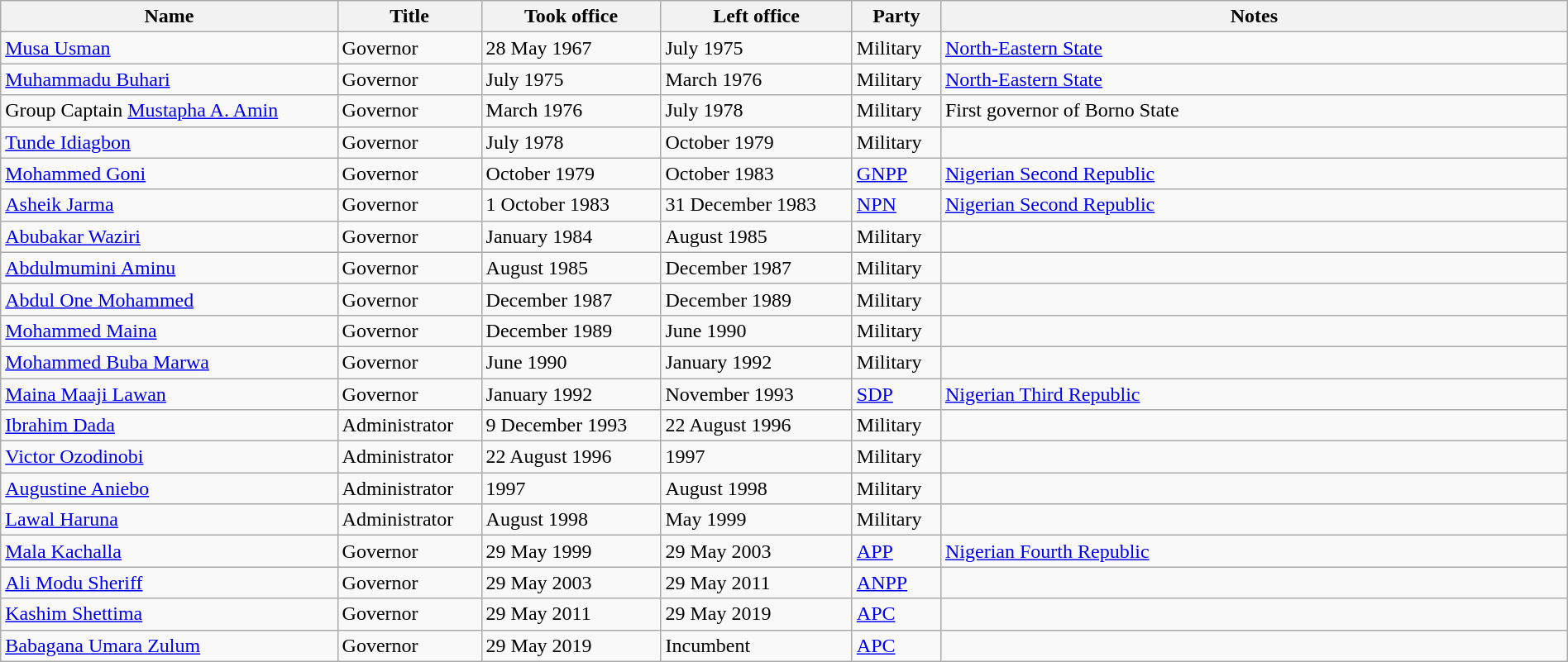<table class="wikitable sortable" border="1" style="width:100%; margin:auto; text-align:left">
<tr>
<th>Name</th>
<th>Title</th>
<th>Took office</th>
<th>Left office</th>
<th>Party</th>
<th width="40%">Notes</th>
</tr>
<tr -valign="top">
<td><a href='#'>Musa Usman</a></td>
<td>Governor</td>
<td>28 May 1967</td>
<td>July 1975</td>
<td>Military</td>
<td><a href='#'>North-Eastern State</a></td>
</tr>
<tr -valign="top">
<td><a href='#'>Muhammadu Buhari</a></td>
<td>Governor</td>
<td>July 1975</td>
<td>March 1976</td>
<td>Military</td>
<td><a href='#'>North-Eastern State</a></td>
</tr>
<tr -valign="top">
<td>Group Captain <a href='#'>Mustapha A. Amin</a></td>
<td>Governor</td>
<td>March 1976</td>
<td>July 1978</td>
<td>Military</td>
<td>First governor of Borno State</td>
</tr>
<tr -valign="top">
<td><a href='#'>Tunde Idiagbon</a></td>
<td>Governor</td>
<td>July 1978</td>
<td>October 1979</td>
<td>Military</td>
<td></td>
</tr>
<tr -valign="top">
<td><a href='#'>Mohammed Goni</a></td>
<td>Governor</td>
<td>October 1979</td>
<td>October 1983</td>
<td><a href='#'>GNPP</a></td>
<td><a href='#'>Nigerian Second Republic</a></td>
</tr>
<tr -valign="top">
<td><a href='#'>Asheik Jarma</a></td>
<td>Governor</td>
<td>1 October 1983</td>
<td>31 December 1983</td>
<td><a href='#'>NPN</a></td>
<td><a href='#'>Nigerian Second Republic</a></td>
</tr>
<tr -valign="top">
<td><a href='#'>Abubakar Waziri</a></td>
<td>Governor</td>
<td>January 1984</td>
<td>August 1985</td>
<td>Military</td>
<td></td>
</tr>
<tr -valign="top">
<td><a href='#'>Abdulmumini Aminu</a></td>
<td>Governor</td>
<td>August 1985</td>
<td>December 1987</td>
<td>Military</td>
<td></td>
</tr>
<tr -valign="top">
<td><a href='#'>Abdul One Mohammed</a></td>
<td>Governor</td>
<td>December 1987</td>
<td>December 1989</td>
<td>Military</td>
<td></td>
</tr>
<tr -valign="top">
<td><a href='#'>Mohammed Maina</a></td>
<td>Governor</td>
<td>December 1989</td>
<td>June 1990</td>
<td>Military</td>
<td></td>
</tr>
<tr -valign="top">
<td><a href='#'>Mohammed Buba Marwa</a></td>
<td>Governor</td>
<td>June 1990</td>
<td>January 1992</td>
<td>Military</td>
<td></td>
</tr>
<tr -valign="top">
<td><a href='#'>Maina Maaji Lawan</a></td>
<td>Governor</td>
<td>January 1992</td>
<td>November 1993</td>
<td><a href='#'>SDP</a></td>
<td><a href='#'>Nigerian Third Republic</a></td>
</tr>
<tr -valign="top">
<td><a href='#'>Ibrahim Dada</a></td>
<td>Administrator</td>
<td>9 December 1993</td>
<td>22 August 1996</td>
<td>Military</td>
<td></td>
</tr>
<tr -valign="top">
<td><a href='#'>Victor Ozodinobi</a></td>
<td>Administrator</td>
<td>22 August 1996</td>
<td>1997</td>
<td>Military</td>
<td></td>
</tr>
<tr -valign="top">
<td><a href='#'>Augustine Aniebo</a></td>
<td>Administrator</td>
<td>1997</td>
<td>August 1998</td>
<td>Military</td>
<td></td>
</tr>
<tr -valign="top">
<td><a href='#'>Lawal Haruna</a></td>
<td>Administrator</td>
<td>August 1998</td>
<td>May 1999</td>
<td>Military</td>
<td></td>
</tr>
<tr -valign="top">
<td><a href='#'>Mala Kachalla</a></td>
<td>Governor</td>
<td>29 May 1999</td>
<td>29 May 2003</td>
<td><a href='#'>APP</a></td>
<td><a href='#'>Nigerian Fourth Republic</a></td>
</tr>
<tr -valign="top">
<td><a href='#'>Ali Modu Sheriff</a></td>
<td>Governor</td>
<td>29 May 2003</td>
<td>29 May 2011</td>
<td><a href='#'>ANPP</a></td>
<td></td>
</tr>
<tr -valign="top">
<td><a href='#'>Kashim Shettima</a></td>
<td>Governor</td>
<td>29 May 2011</td>
<td>29 May 2019</td>
<td><a href='#'>APC</a></td>
<td></td>
</tr>
<tr -valign="top">
<td><a href='#'>Babagana Umara Zulum</a></td>
<td>Governor</td>
<td>29 May 2019</td>
<td>Incumbent</td>
<td><a href='#'>APC</a></td>
<td></td>
</tr>
</table>
